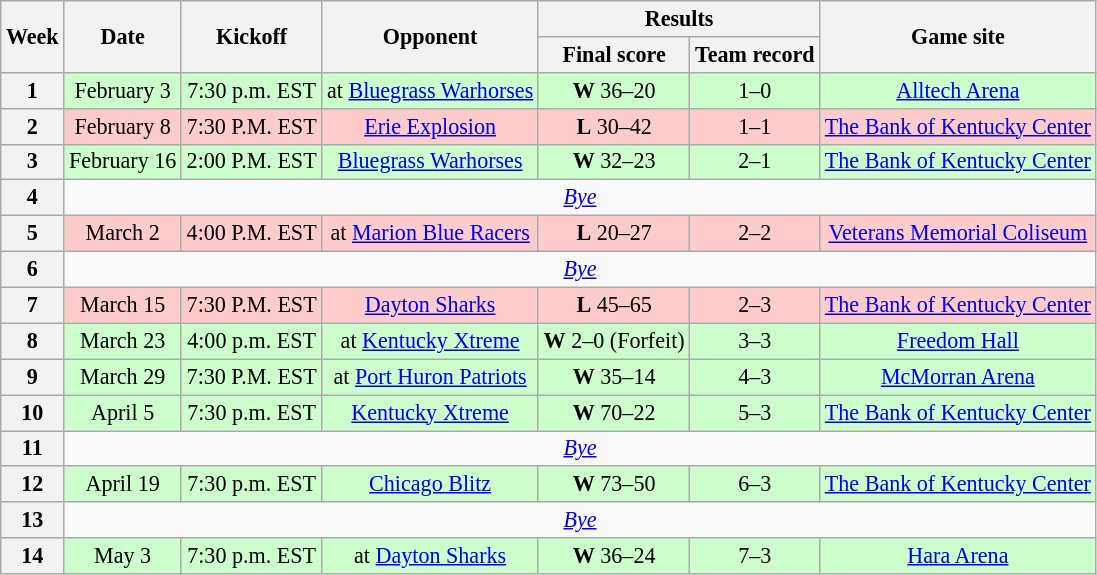<table class="wikitable" style="font-size: 92%;" "align=center">
<tr>
<th rowspan="2">Week</th>
<th rowspan="2">Date</th>
<th rowspan="2">Kickoff</th>
<th rowspan="2">Opponent</th>
<th colspan="2">Results</th>
<th rowspan="2">Game site</th>
</tr>
<tr>
<th>Final score</th>
<th>Team record</th>
</tr>
<tr style="background:#cfc">
<th>1</th>
<td style="text-align:center;">February 3</td>
<td style="text-align:center;">7:30 p.m. EST</td>
<td style="text-align:center;">at <a href='#'>Bluegrass Warhorses</a></td>
<td style="text-align:center;"><strong>W</strong> 36–20</td>
<td style="text-align:center;">1–0</td>
<td style="text-align:center;"><a href='#'>Alltech Arena</a></td>
</tr>
<tr style="background:#fcc">
<th>2</th>
<td style="text-align:center;">February 8</td>
<td style="text-align:center;">7:30 P.M. EST</td>
<td style="text-align:center;"><a href='#'>Erie Explosion</a></td>
<td style="text-align:center;"><strong>L</strong> 30–42</td>
<td style="text-align:center;">1–1</td>
<td style="text-align:center;"><a href='#'>The Bank of Kentucky Center</a></td>
</tr>
<tr style="background:#cfc">
<th>3</th>
<td style="text-align:center;">February 16</td>
<td style="text-align:center;">2:00 P.M. EST</td>
<td style="text-align:center;"><a href='#'>Bluegrass Warhorses</a></td>
<td style="text-align:center;"><strong>W</strong> 32–23</td>
<td style="text-align:center;">2–1</td>
<td style="text-align:center;"><a href='#'>The Bank of Kentucky Center</a></td>
</tr>
<tr style=>
<th>4</th>
<td colspan="8" style="text-align:center;"><em><a href='#'>Bye</a></em></td>
</tr>
<tr style="background:#fcc">
<th>5</th>
<td style="text-align:center;">March 2</td>
<td style="text-align:center;">4:00 P.M. EST</td>
<td style="text-align:center;">at <a href='#'>Marion Blue Racers</a></td>
<td style="text-align:center;"><strong>L</strong> 20–27</td>
<td style="text-align:center;">2–2</td>
<td style="text-align:center;"><a href='#'>Veterans Memorial Coliseum</a></td>
</tr>
<tr style=>
<th>6</th>
<td colspan="8" style="text-align:center;"><em><a href='#'>Bye</a></em></td>
</tr>
<tr style="background:#fcc">
<th>7</th>
<td style="text-align:center;">March 15</td>
<td style="text-align:center;">7:30 P.M. EST</td>
<td style="text-align:center;"><a href='#'>Dayton Sharks</a></td>
<td style="text-align:center;"><strong>L</strong> 45–65</td>
<td style="text-align:center;">2–3</td>
<td style="text-align:center;"><a href='#'>The Bank of Kentucky Center</a></td>
</tr>
<tr style="background:#cfc">
<th>8</th>
<td style="text-align:center;">March 23</td>
<td style="text-align:center;">4:00 p.m. EST</td>
<td style="text-align:center;">at <a href='#'>Kentucky Xtreme</a></td>
<td style="text-align:center;"><strong>W</strong> 2–0 (Forfeit)</td>
<td style="text-align:center;">3–3</td>
<td style="text-align:center;"><a href='#'>Freedom Hall</a></td>
</tr>
<tr style="background:#cfc">
<th>9</th>
<td style="text-align:center;">March 29</td>
<td style="text-align:center;">7:30 P.M. EST</td>
<td style="text-align:center;">at <a href='#'>Port Huron Patriots</a></td>
<td style="text-align:center;"><strong>W</strong> 35–14</td>
<td style="text-align:center;">4–3</td>
<td style="text-align:center;"><a href='#'>McMorran Arena</a></td>
</tr>
<tr style="background:#cfc">
<th>10</th>
<td style="text-align:center;">April 5</td>
<td style="text-align:center;">7:30 p.m. EST</td>
<td style="text-align:center;"><a href='#'>Kentucky Xtreme</a></td>
<td style="text-align:center;"><strong>W</strong> 70–22</td>
<td style="text-align:center;">5–3</td>
<td style="text-align:center;"><a href='#'>The Bank of Kentucky Center</a></td>
</tr>
<tr style=>
<th>11</th>
<td colspan="8" style="text-align:center;"><em><a href='#'>Bye</a></em></td>
</tr>
<tr style="background:#cfc">
<th>12</th>
<td style="text-align:center;">April 19</td>
<td style="text-align:center;">7:30 p.m. EST</td>
<td style="text-align:center;"><a href='#'>Chicago Blitz</a></td>
<td style="text-align:center;"><strong>W</strong> 73–50</td>
<td style="text-align:center;">6–3</td>
<td style="text-align:center;"><a href='#'>The Bank of Kentucky Center</a></td>
</tr>
<tr style=>
<th>13</th>
<td colspan="8" style="text-align:center;"><em><a href='#'>Bye</a></em></td>
</tr>
<tr style="background:#cfc">
<th>14</th>
<td style="text-align:center;">May 3</td>
<td style="text-align:center;">7:30 p.m. EST</td>
<td style="text-align:center;">at <a href='#'>Dayton Sharks</a></td>
<td style="text-align:center;"><strong>W</strong> 36–24</td>
<td style="text-align:center;">7–3</td>
<td style="text-align:center;"><a href='#'>Hara Arena</a></td>
</tr>
</table>
